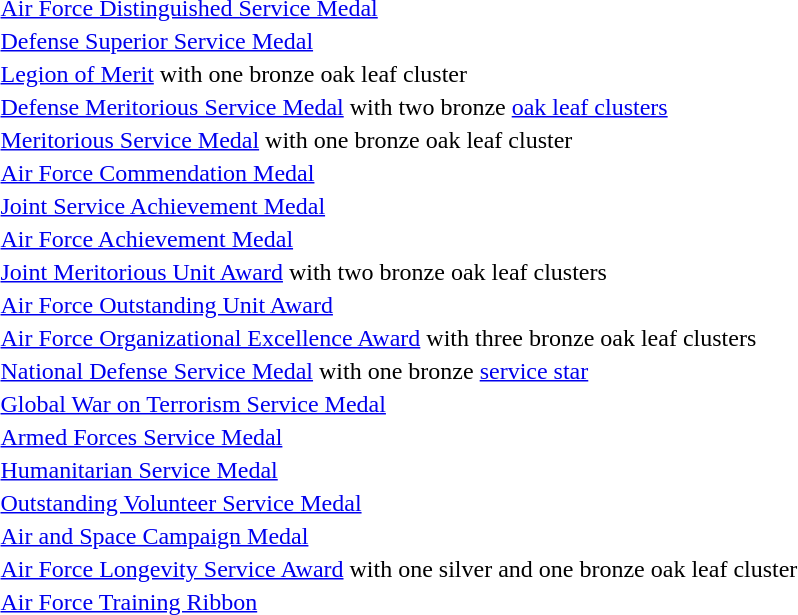<table>
<tr>
<td></td>
<td><a href='#'>Air Force Distinguished Service Medal</a></td>
</tr>
<tr>
<td></td>
<td><a href='#'>Defense Superior Service Medal</a></td>
</tr>
<tr>
<td></td>
<td><a href='#'>Legion of Merit</a> with one bronze oak leaf cluster</td>
</tr>
<tr>
<td></td>
<td><a href='#'>Defense Meritorious Service Medal</a> with two bronze <a href='#'>oak leaf clusters</a></td>
</tr>
<tr>
<td></td>
<td><a href='#'>Meritorious Service Medal</a> with one bronze oak leaf cluster</td>
</tr>
<tr>
<td></td>
<td><a href='#'>Air Force Commendation Medal</a></td>
</tr>
<tr>
<td></td>
<td><a href='#'>Joint Service Achievement Medal</a></td>
</tr>
<tr>
<td></td>
<td><a href='#'>Air Force Achievement Medal</a></td>
</tr>
<tr>
<td></td>
<td><a href='#'>Joint Meritorious Unit Award</a> with two bronze oak leaf clusters</td>
</tr>
<tr>
<td></td>
<td><a href='#'>Air Force Outstanding Unit Award</a></td>
</tr>
<tr>
<td></td>
<td><a href='#'>Air Force Organizational Excellence Award</a> with three bronze oak leaf clusters</td>
</tr>
<tr>
<td></td>
<td><a href='#'>National Defense Service Medal</a> with one bronze <a href='#'>service star</a></td>
</tr>
<tr>
<td></td>
<td><a href='#'>Global War on Terrorism Service Medal</a></td>
</tr>
<tr>
<td></td>
<td><a href='#'>Armed Forces Service Medal</a></td>
</tr>
<tr>
<td></td>
<td><a href='#'>Humanitarian Service Medal</a></td>
</tr>
<tr>
<td></td>
<td><a href='#'>Outstanding Volunteer Service Medal</a></td>
</tr>
<tr>
<td></td>
<td><a href='#'>Air and Space Campaign Medal</a></td>
</tr>
<tr>
<td></td>
<td><a href='#'>Air Force Longevity Service Award</a> with one silver and one bronze oak leaf cluster</td>
</tr>
<tr>
<td></td>
<td><a href='#'>Air Force Training Ribbon</a></td>
</tr>
</table>
